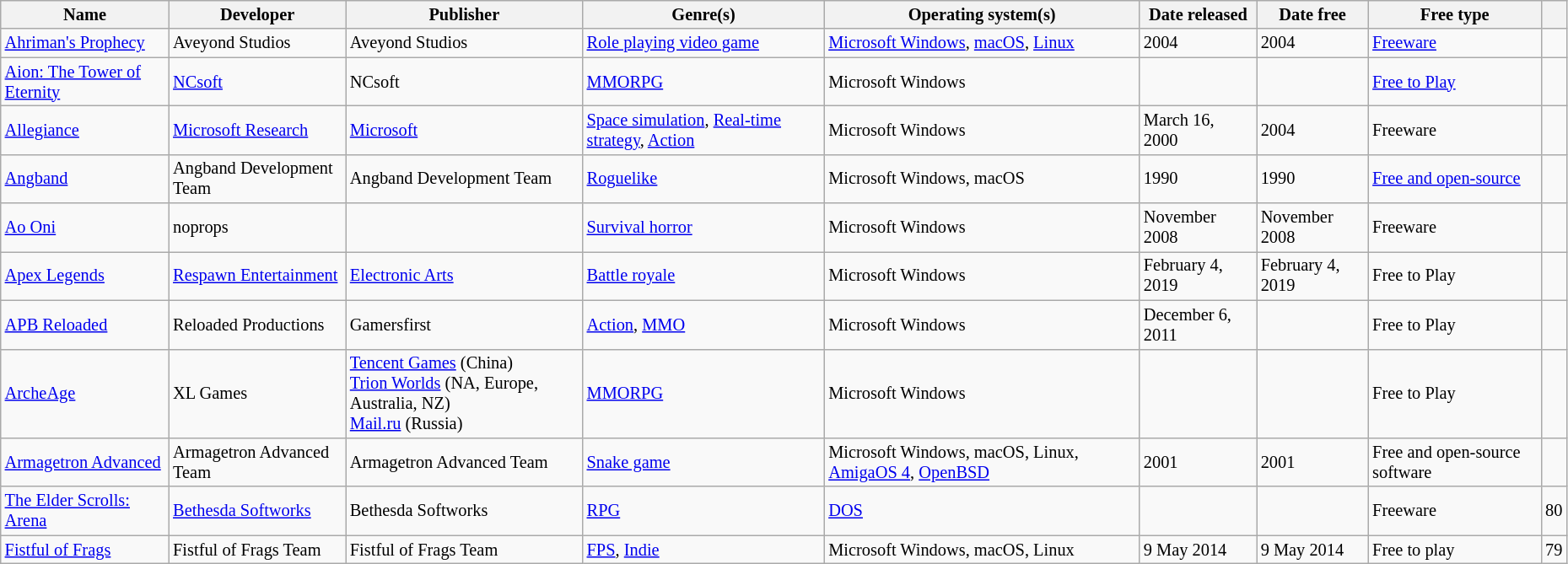<table class="wikitable sortable" style="font-size:85%; width:98%">
<tr>
<th>Name</th>
<th>Developer</th>
<th>Publisher</th>
<th>Genre(s)</th>
<th>Operating system(s)</th>
<th>Date released</th>
<th>Date free</th>
<th>Free type</th>
<th></th>
</tr>
<tr>
<td><a href='#'>Ahriman's Prophecy</a></td>
<td>Aveyond Studios</td>
<td>Aveyond Studios</td>
<td><a href='#'>Role playing video game</a></td>
<td><a href='#'>Microsoft Windows</a>, <a href='#'>macOS</a>, <a href='#'>Linux</a></td>
<td>2004</td>
<td>2004</td>
<td><a href='#'>Freeware</a></td>
<td></td>
</tr>
<tr>
<td><a href='#'>Aion: The Tower of Eternity</a></td>
<td><a href='#'>NCsoft</a></td>
<td>NCsoft</td>
<td><a href='#'>MMORPG</a></td>
<td>Microsoft Windows</td>
<td></td>
<td></td>
<td><a href='#'>Free to Play</a></td>
<td></td>
</tr>
<tr>
<td><a href='#'>Allegiance</a></td>
<td><a href='#'>Microsoft Research</a></td>
<td><a href='#'>Microsoft</a></td>
<td><a href='#'>Space simulation</a>, <a href='#'>Real-time strategy</a>, <a href='#'>Action</a></td>
<td>Microsoft Windows</td>
<td>March 16, 2000</td>
<td>2004</td>
<td>Freeware</td>
<td></td>
</tr>
<tr>
<td><a href='#'>Angband</a></td>
<td>Angband Development Team</td>
<td>Angband Development Team</td>
<td><a href='#'>Roguelike</a></td>
<td>Microsoft Windows, macOS</td>
<td>1990</td>
<td>1990</td>
<td><a href='#'>Free and open-source</a></td>
<td></td>
</tr>
<tr>
<td><a href='#'>Ao Oni</a></td>
<td>noprops</td>
<td></td>
<td><a href='#'>Survival horror</a></td>
<td>Microsoft Windows</td>
<td>November 2008</td>
<td>November 2008</td>
<td>Freeware</td>
<td></td>
</tr>
<tr>
<td><a href='#'>Apex Legends</a></td>
<td><a href='#'>Respawn Entertainment</a></td>
<td><a href='#'>Electronic Arts</a></td>
<td><a href='#'>Battle royale</a></td>
<td>Microsoft Windows</td>
<td>February 4, 2019</td>
<td>February 4, 2019</td>
<td>Free to Play</td>
<td></td>
</tr>
<tr>
<td><a href='#'>APB Reloaded</a></td>
<td>Reloaded Productions</td>
<td>Gamersfirst</td>
<td><a href='#'>Action</a>, <a href='#'>MMO</a></td>
<td>Microsoft Windows</td>
<td>December 6, 2011</td>
<td></td>
<td>Free to Play</td>
<td></td>
</tr>
<tr>
<td><a href='#'>ArcheAge</a></td>
<td>XL Games</td>
<td><a href='#'>Tencent Games</a> (China)<br><a href='#'>Trion Worlds</a> (NA, Europe, Australia, NZ)<br><a href='#'>Mail.ru</a> (Russia)</td>
<td><a href='#'>MMORPG</a></td>
<td>Microsoft Windows</td>
<td></td>
<td></td>
<td>Free to Play</td>
<td></td>
</tr>
<tr>
<td><a href='#'>Armagetron Advanced</a></td>
<td>Armagetron Advanced Team</td>
<td>Armagetron Advanced Team</td>
<td><a href='#'>Snake game</a></td>
<td>Microsoft Windows, macOS, Linux, <a href='#'>AmigaOS 4</a>, <a href='#'>OpenBSD</a></td>
<td>2001</td>
<td>2001</td>
<td>Free and open-source software</td>
<td></td>
</tr>
<tr>
<td><a href='#'>The Elder Scrolls: Arena</a></td>
<td><a href='#'>Bethesda Softworks</a></td>
<td>Bethesda Softworks</td>
<td><a href='#'>RPG</a></td>
<td><a href='#'>DOS</a></td>
<td></td>
<td></td>
<td>Freeware</td>
<td>80</td>
</tr>
<tr>
<td><a href='#'>Fistful of Frags</a></td>
<td>Fistful of Frags Team</td>
<td>Fistful of Frags Team</td>
<td><a href='#'>FPS</a>, <a href='#'>Indie</a></td>
<td>Microsoft Windows, macOS, Linux</td>
<td>9 May 2014</td>
<td>9 May 2014</td>
<td>Free to play</td>
<td>79</td>
</tr>
</table>
